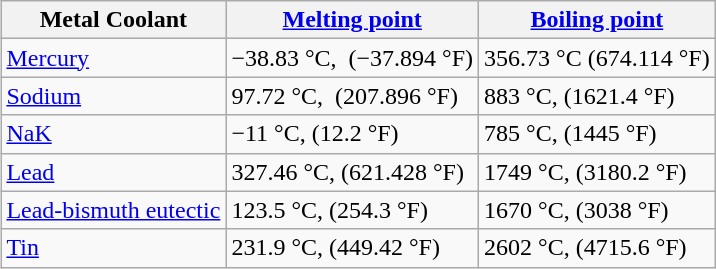<table class="wikitable sortable" align="right">
<tr>
<th>Metal Coolant</th>
<th><a href='#'>Melting point</a></th>
<th><a href='#'>Boiling point</a></th>
</tr>
<tr>
<td><a href='#'>Mercury</a></td>
<td>−38.83 °C, (−37.894 °F)</td>
<td>356.73 °C (674.114 °F)</td>
</tr>
<tr>
<td><a href='#'>Sodium</a></td>
<td>97.72 °C, (207.896 °F)</td>
<td>883 °C, (1621.4 °F)</td>
</tr>
<tr>
<td><a href='#'>NaK</a></td>
<td>−11 °C, (12.2 °F)</td>
<td>785 °C, (1445 °F)</td>
</tr>
<tr>
<td><a href='#'>Lead</a></td>
<td>327.46 °C, (621.428 °F)</td>
<td>1749 °C, (3180.2 °F)</td>
</tr>
<tr>
<td><a href='#'>Lead-bismuth eutectic</a></td>
<td>123.5 °C, (254.3 °F)</td>
<td>1670 °C, (3038 °F)</td>
</tr>
<tr>
<td><a href='#'>Tin</a></td>
<td>231.9 °C, (449.42 °F)</td>
<td>2602 °C, (4715.6 °F)</td>
</tr>
</table>
